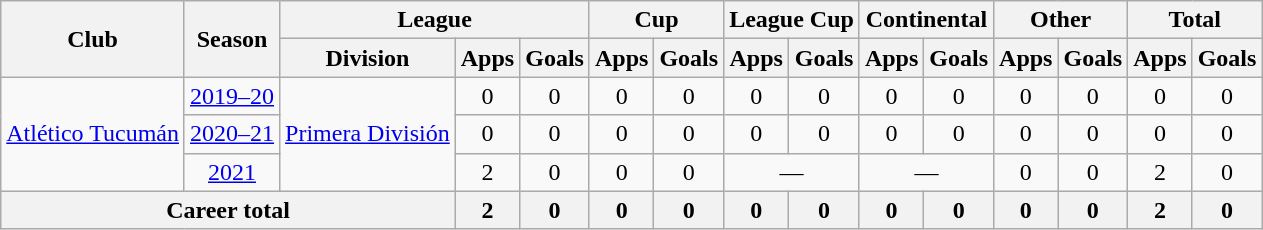<table class="wikitable" style="text-align:center">
<tr>
<th rowspan="2">Club</th>
<th rowspan="2">Season</th>
<th colspan="3">League</th>
<th colspan="2">Cup</th>
<th colspan="2">League Cup</th>
<th colspan="2">Continental</th>
<th colspan="2">Other</th>
<th colspan="2">Total</th>
</tr>
<tr>
<th>Division</th>
<th>Apps</th>
<th>Goals</th>
<th>Apps</th>
<th>Goals</th>
<th>Apps</th>
<th>Goals</th>
<th>Apps</th>
<th>Goals</th>
<th>Apps</th>
<th>Goals</th>
<th>Apps</th>
<th>Goals</th>
</tr>
<tr>
<td rowspan="3"><a href='#'>Atlético Tucumán</a></td>
<td><a href='#'>2019–20</a></td>
<td rowspan="3"><a href='#'>Primera División</a></td>
<td>0</td>
<td>0</td>
<td>0</td>
<td>0</td>
<td>0</td>
<td>0</td>
<td>0</td>
<td>0</td>
<td>0</td>
<td>0</td>
<td>0</td>
<td>0</td>
</tr>
<tr>
<td><a href='#'>2020–21</a></td>
<td>0</td>
<td>0</td>
<td>0</td>
<td>0</td>
<td>0</td>
<td>0</td>
<td>0</td>
<td>0</td>
<td>0</td>
<td>0</td>
<td>0</td>
<td>0</td>
</tr>
<tr>
<td><a href='#'>2021</a></td>
<td>2</td>
<td>0</td>
<td>0</td>
<td>0</td>
<td colspan="2">—</td>
<td colspan="2">—</td>
<td>0</td>
<td>0</td>
<td>2</td>
<td>0</td>
</tr>
<tr>
<th colspan="3">Career total</th>
<th>2</th>
<th>0</th>
<th>0</th>
<th>0</th>
<th>0</th>
<th>0</th>
<th>0</th>
<th>0</th>
<th>0</th>
<th>0</th>
<th>2</th>
<th>0</th>
</tr>
</table>
